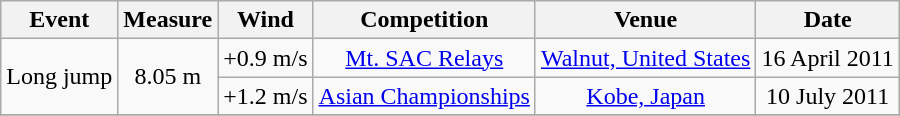<table class="wikitable" style=text-align:center>
<tr>
<th>Event</th>
<th>Measure</th>
<th>Wind</th>
<th>Competition</th>
<th>Venue</th>
<th>Date</th>
</tr>
<tr>
<td rowspan=2>Long jump</td>
<td rowspan=2>8.05 m</td>
<td>+0.9 m/s</td>
<td><a href='#'>Mt. SAC Relays</a></td>
<td><a href='#'>Walnut, United States</a></td>
<td>16 April 2011</td>
</tr>
<tr>
<td>+1.2 m/s</td>
<td><a href='#'>Asian Championships</a></td>
<td><a href='#'>Kobe, Japan</a></td>
<td>10 July 2011</td>
</tr>
<tr>
</tr>
</table>
